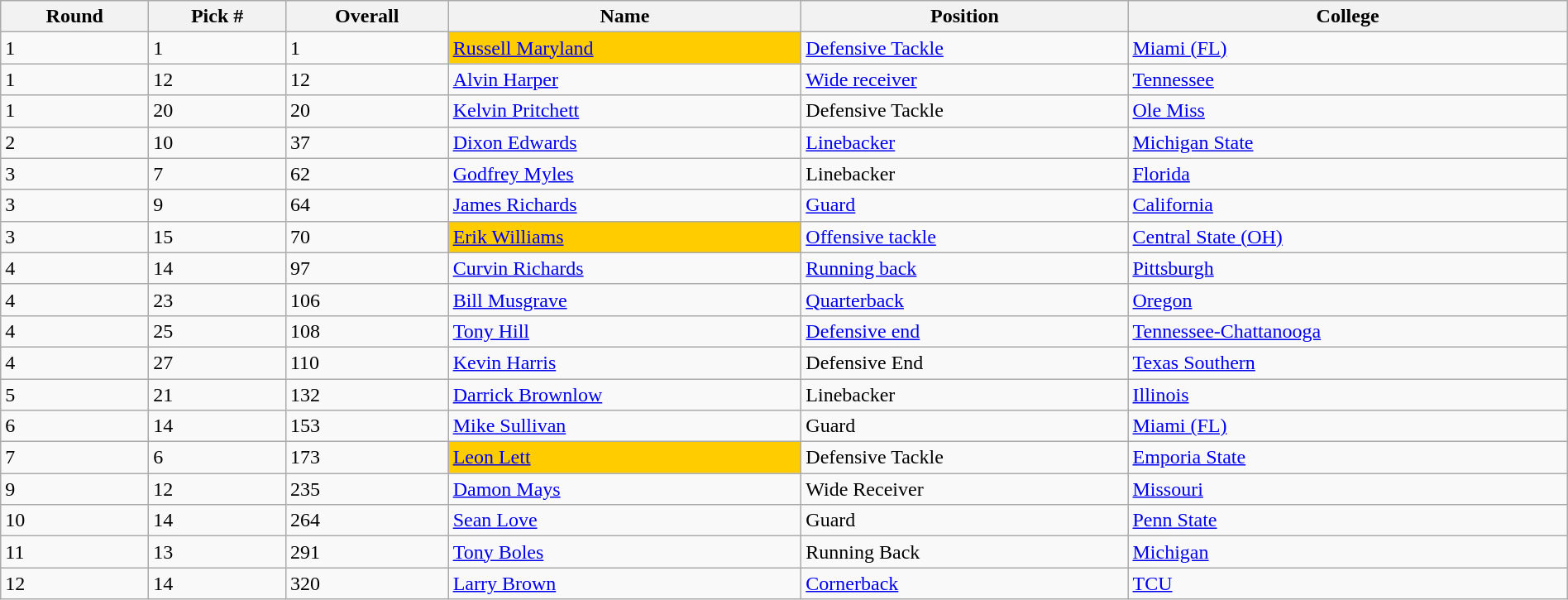<table class="wikitable sortable sortable" style="width: 100%">
<tr>
<th>Round</th>
<th>Pick #</th>
<th>Overall</th>
<th>Name</th>
<th>Position</th>
<th>College</th>
</tr>
<tr>
<td>1</td>
<td>1</td>
<td>1</td>
<td bgcolor=#FFCC00><a href='#'>Russell Maryland</a></td>
<td><a href='#'>Defensive Tackle</a></td>
<td><a href='#'>Miami (FL)</a></td>
</tr>
<tr>
<td>1</td>
<td>12</td>
<td>12</td>
<td><a href='#'>Alvin Harper</a></td>
<td><a href='#'>Wide receiver</a></td>
<td><a href='#'>Tennessee</a></td>
</tr>
<tr>
<td>1</td>
<td>20</td>
<td>20</td>
<td><a href='#'>Kelvin Pritchett</a></td>
<td>Defensive Tackle</td>
<td><a href='#'>Ole Miss</a></td>
</tr>
<tr>
<td>2</td>
<td>10</td>
<td>37</td>
<td><a href='#'>Dixon Edwards</a></td>
<td><a href='#'>Linebacker</a></td>
<td><a href='#'>Michigan State</a></td>
</tr>
<tr>
<td>3</td>
<td>7</td>
<td>62</td>
<td><a href='#'>Godfrey Myles</a></td>
<td>Linebacker</td>
<td><a href='#'>Florida</a></td>
</tr>
<tr>
<td>3</td>
<td>9</td>
<td>64</td>
<td><a href='#'>James Richards</a></td>
<td><a href='#'>Guard</a></td>
<td><a href='#'>California</a></td>
</tr>
<tr>
<td>3</td>
<td>15</td>
<td>70</td>
<td bgcolor=#FFCC00><a href='#'>Erik Williams</a></td>
<td><a href='#'>Offensive tackle</a></td>
<td><a href='#'>Central State (OH)</a></td>
</tr>
<tr>
<td>4</td>
<td>14</td>
<td>97</td>
<td><a href='#'>Curvin Richards</a></td>
<td><a href='#'>Running back</a></td>
<td><a href='#'>Pittsburgh</a></td>
</tr>
<tr>
<td>4</td>
<td>23</td>
<td>106</td>
<td><a href='#'>Bill Musgrave</a></td>
<td><a href='#'>Quarterback</a></td>
<td><a href='#'>Oregon</a></td>
</tr>
<tr>
<td>4</td>
<td>25</td>
<td>108</td>
<td><a href='#'>Tony Hill</a></td>
<td><a href='#'>Defensive end</a></td>
<td><a href='#'>Tennessee-Chattanooga</a></td>
</tr>
<tr>
<td>4</td>
<td>27</td>
<td>110</td>
<td><a href='#'>Kevin Harris</a></td>
<td>Defensive End</td>
<td><a href='#'>Texas Southern</a></td>
</tr>
<tr>
<td>5</td>
<td>21</td>
<td>132</td>
<td><a href='#'>Darrick Brownlow</a></td>
<td>Linebacker</td>
<td><a href='#'>Illinois</a></td>
</tr>
<tr>
<td>6</td>
<td>14</td>
<td>153</td>
<td><a href='#'>Mike Sullivan</a></td>
<td>Guard</td>
<td><a href='#'>Miami (FL)</a></td>
</tr>
<tr>
<td>7</td>
<td>6</td>
<td>173</td>
<td bgcolor=#FFCC00><a href='#'>Leon Lett</a></td>
<td>Defensive Tackle</td>
<td><a href='#'>Emporia State</a></td>
</tr>
<tr>
<td>9</td>
<td>12</td>
<td>235</td>
<td><a href='#'>Damon Mays</a></td>
<td>Wide Receiver</td>
<td><a href='#'>Missouri</a></td>
</tr>
<tr>
<td>10</td>
<td>14</td>
<td>264</td>
<td><a href='#'>Sean Love</a></td>
<td>Guard</td>
<td><a href='#'>Penn State</a></td>
</tr>
<tr>
<td>11</td>
<td>13</td>
<td>291</td>
<td><a href='#'>Tony Boles</a></td>
<td>Running Back</td>
<td><a href='#'>Michigan</a></td>
</tr>
<tr>
<td>12</td>
<td>14</td>
<td>320</td>
<td><a href='#'>Larry Brown</a></td>
<td><a href='#'>Cornerback</a></td>
<td><a href='#'>TCU</a></td>
</tr>
</table>
